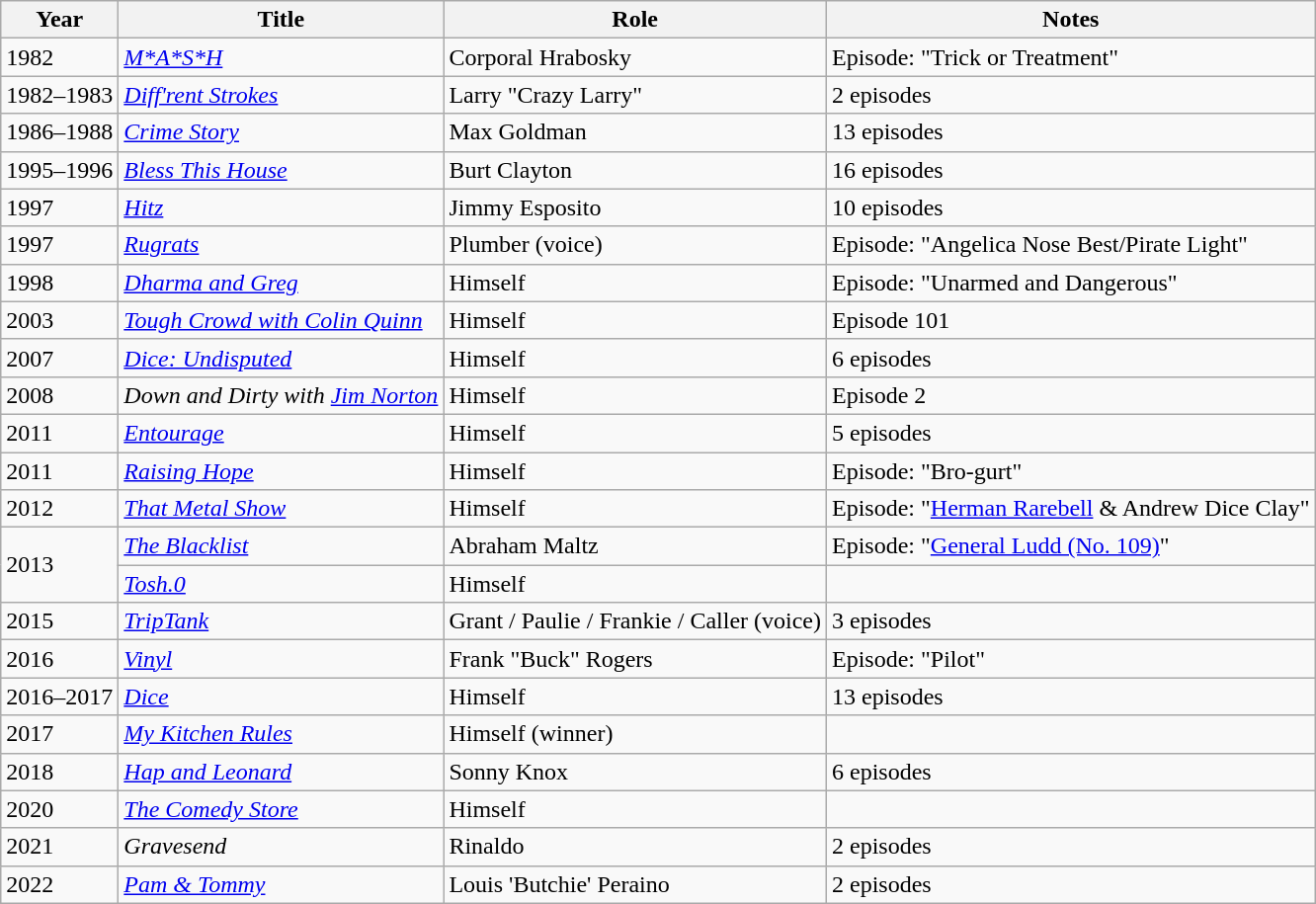<table class="wikitable sortable">
<tr>
<th>Year</th>
<th>Title</th>
<th>Role</th>
<th>Notes</th>
</tr>
<tr>
<td>1982</td>
<td><em><a href='#'>M*A*S*H</a></em></td>
<td>Corporal Hrabosky</td>
<td>Episode: "Trick or Treatment"</td>
</tr>
<tr>
<td>1982–1983</td>
<td><em><a href='#'>Diff'rent Strokes</a></em></td>
<td>Larry "Crazy Larry"</td>
<td>2 episodes</td>
</tr>
<tr>
<td>1986–1988</td>
<td><em><a href='#'>Crime Story</a></em></td>
<td>Max Goldman</td>
<td>13 episodes</td>
</tr>
<tr>
<td>1995–1996</td>
<td><em><a href='#'>Bless This House</a></em></td>
<td>Burt Clayton</td>
<td>16 episodes</td>
</tr>
<tr>
<td>1997</td>
<td><em><a href='#'>Hitz</a></em></td>
<td>Jimmy Esposito</td>
<td>10 episodes</td>
</tr>
<tr>
<td>1997</td>
<td><em><a href='#'>Rugrats</a></em></td>
<td>Plumber (voice)</td>
<td>Episode: "Angelica Nose Best/Pirate Light"</td>
</tr>
<tr>
<td>1998</td>
<td><em><a href='#'>Dharma and Greg</a></em></td>
<td>Himself</td>
<td>Episode: "Unarmed and Dangerous"</td>
</tr>
<tr>
<td>2003</td>
<td><em><a href='#'>Tough Crowd with Colin Quinn</a></em></td>
<td>Himself</td>
<td>Episode 101</td>
</tr>
<tr>
<td>2007</td>
<td><em><a href='#'>Dice: Undisputed</a></em></td>
<td>Himself</td>
<td>6 episodes</td>
</tr>
<tr>
<td>2008</td>
<td><em>Down and Dirty with <a href='#'>Jim Norton</a></em></td>
<td>Himself</td>
<td>Episode 2</td>
</tr>
<tr>
<td>2011</td>
<td><em><a href='#'>Entourage</a></em></td>
<td>Himself</td>
<td>5 episodes</td>
</tr>
<tr>
<td>2011</td>
<td><em><a href='#'>Raising Hope</a></em></td>
<td>Himself</td>
<td>Episode: "Bro-gurt"</td>
</tr>
<tr>
<td>2012</td>
<td><em><a href='#'>That Metal Show</a></em></td>
<td>Himself</td>
<td>Episode: "<a href='#'>Herman Rarebell</a> & Andrew Dice Clay"</td>
</tr>
<tr>
<td rowspan ="2">2013</td>
<td><em><a href='#'>The Blacklist</a></em></td>
<td>Abraham Maltz</td>
<td>Episode: "<a href='#'>General Ludd (No. 109)</a>"</td>
</tr>
<tr>
<td><em><a href='#'>Tosh.0</a></em></td>
<td>Himself</td>
<td></td>
</tr>
<tr>
<td>2015</td>
<td><em><a href='#'>TripTank</a></em></td>
<td>Grant / Paulie / Frankie / Caller (voice)</td>
<td>3 episodes</td>
</tr>
<tr>
<td>2016</td>
<td><em><a href='#'>Vinyl</a></em></td>
<td>Frank "Buck" Rogers</td>
<td>Episode: "Pilot"</td>
</tr>
<tr>
<td>2016–2017</td>
<td><em><a href='#'>Dice</a></em></td>
<td>Himself</td>
<td>13 episodes</td>
</tr>
<tr>
<td>2017</td>
<td><em><a href='#'>My Kitchen Rules</a></em></td>
<td>Himself (winner)</td>
<td></td>
</tr>
<tr>
<td>2018</td>
<td><em><a href='#'>Hap and Leonard</a></em></td>
<td>Sonny Knox</td>
<td>6 episodes</td>
</tr>
<tr>
<td>2020</td>
<td><em><a href='#'>The Comedy Store</a></em></td>
<td>Himself</td>
<td></td>
</tr>
<tr>
<td>2021</td>
<td><em>Gravesend</em></td>
<td>Rinaldo</td>
<td>2 episodes</td>
</tr>
<tr>
<td>2022</td>
<td><em><a href='#'>Pam & Tommy</a></em></td>
<td>Louis 'Butchie' Peraino</td>
<td>2 episodes</td>
</tr>
</table>
